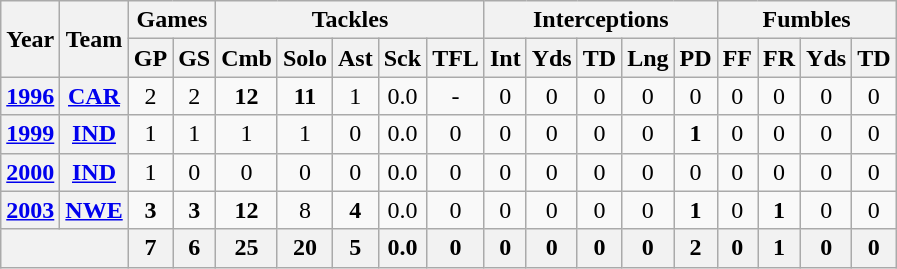<table class="wikitable" style="text-align:center">
<tr>
<th rowspan="2">Year</th>
<th rowspan="2">Team</th>
<th colspan="2">Games</th>
<th colspan="5">Tackles</th>
<th colspan="5">Interceptions</th>
<th colspan="4">Fumbles</th>
</tr>
<tr>
<th>GP</th>
<th>GS</th>
<th>Cmb</th>
<th>Solo</th>
<th>Ast</th>
<th>Sck</th>
<th>TFL</th>
<th>Int</th>
<th>Yds</th>
<th>TD</th>
<th>Lng</th>
<th>PD</th>
<th>FF</th>
<th>FR</th>
<th>Yds</th>
<th>TD</th>
</tr>
<tr>
<th><a href='#'>1996</a></th>
<th><a href='#'>CAR</a></th>
<td>2</td>
<td>2</td>
<td><strong>12</strong></td>
<td><strong>11</strong></td>
<td>1</td>
<td>0.0</td>
<td>-</td>
<td>0</td>
<td>0</td>
<td>0</td>
<td>0</td>
<td>0</td>
<td>0</td>
<td>0</td>
<td>0</td>
<td>0</td>
</tr>
<tr>
<th><a href='#'>1999</a></th>
<th><a href='#'>IND</a></th>
<td>1</td>
<td>1</td>
<td>1</td>
<td>1</td>
<td>0</td>
<td>0.0</td>
<td>0</td>
<td>0</td>
<td>0</td>
<td>0</td>
<td>0</td>
<td><strong>1</strong></td>
<td>0</td>
<td>0</td>
<td>0</td>
<td>0</td>
</tr>
<tr>
<th><a href='#'>2000</a></th>
<th><a href='#'>IND</a></th>
<td>1</td>
<td>0</td>
<td>0</td>
<td>0</td>
<td>0</td>
<td>0.0</td>
<td>0</td>
<td>0</td>
<td>0</td>
<td>0</td>
<td>0</td>
<td>0</td>
<td>0</td>
<td>0</td>
<td>0</td>
<td>0</td>
</tr>
<tr>
<th><a href='#'>2003</a></th>
<th><a href='#'>NWE</a></th>
<td><strong>3</strong></td>
<td><strong>3</strong></td>
<td><strong>12</strong></td>
<td>8</td>
<td><strong>4</strong></td>
<td>0.0</td>
<td>0</td>
<td>0</td>
<td>0</td>
<td>0</td>
<td>0</td>
<td><strong>1</strong></td>
<td>0</td>
<td><strong>1</strong></td>
<td>0</td>
<td>0</td>
</tr>
<tr>
<th colspan="2"></th>
<th>7</th>
<th>6</th>
<th>25</th>
<th>20</th>
<th>5</th>
<th>0.0</th>
<th>0</th>
<th>0</th>
<th>0</th>
<th>0</th>
<th>0</th>
<th>2</th>
<th>0</th>
<th>1</th>
<th>0</th>
<th>0</th>
</tr>
</table>
